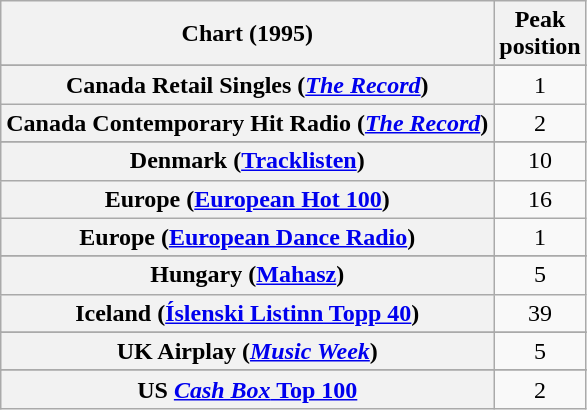<table class="wikitable sortable plainrowheaders" style="text-align:center">
<tr>
<th scope="col">Chart (1995)</th>
<th scope="col">Peak<br>position</th>
</tr>
<tr>
</tr>
<tr>
</tr>
<tr>
</tr>
<tr>
<th scope="row">Canada Retail Singles (<em><a href='#'>The Record</a></em>)</th>
<td>1</td>
</tr>
<tr>
<th scope="row">Canada Contemporary Hit Radio (<em><a href='#'>The Record</a></em>)</th>
<td>2</td>
</tr>
<tr>
</tr>
<tr>
</tr>
<tr>
</tr>
<tr>
<th scope="row">Denmark (<a href='#'>Tracklisten</a>)</th>
<td>10</td>
</tr>
<tr>
<th scope="row">Europe (<a href='#'>European Hot 100</a>)</th>
<td>16</td>
</tr>
<tr>
<th scope="row">Europe (<a href='#'>European Dance Radio</a>)</th>
<td>1</td>
</tr>
<tr>
</tr>
<tr>
</tr>
<tr>
</tr>
<tr>
<th scope="row">Hungary (<a href='#'>Mahasz</a>)</th>
<td>5</td>
</tr>
<tr>
<th scope="row">Iceland (<a href='#'>Íslenski Listinn Topp 40</a>)</th>
<td>39</td>
</tr>
<tr>
</tr>
<tr>
</tr>
<tr>
</tr>
<tr>
</tr>
<tr>
</tr>
<tr>
</tr>
<tr>
</tr>
<tr>
</tr>
<tr>
</tr>
<tr>
</tr>
<tr>
<th scope="row">UK Airplay (<em><a href='#'>Music Week</a></em>)</th>
<td>5</td>
</tr>
<tr>
</tr>
<tr>
</tr>
<tr>
</tr>
<tr>
</tr>
<tr>
</tr>
<tr>
</tr>
<tr>
</tr>
<tr>
</tr>
<tr>
<th scope="row">US <a href='#'><em>Cash Box</em> Top 100</a></th>
<td>2</td>
</tr>
</table>
